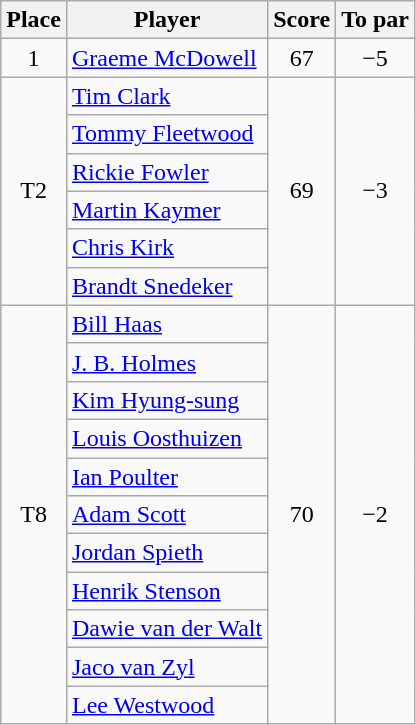<table class="wikitable">
<tr>
<th>Place</th>
<th>Player</th>
<th>Score</th>
<th>To par</th>
</tr>
<tr>
<td align=center>1</td>
<td> <a href='#'>Graeme McDowell</a></td>
<td align=center>67</td>
<td align=center>−5</td>
</tr>
<tr>
<td align=center rowspan=6>T2</td>
<td> <a href='#'>Tim Clark</a></td>
<td align=center rowspan=6>69</td>
<td align=center rowspan=6>−3</td>
</tr>
<tr>
<td> <a href='#'>Tommy Fleetwood</a></td>
</tr>
<tr>
<td> <a href='#'>Rickie Fowler</a></td>
</tr>
<tr>
<td> <a href='#'>Martin Kaymer</a></td>
</tr>
<tr>
<td> <a href='#'>Chris Kirk</a></td>
</tr>
<tr>
<td> <a href='#'>Brandt Snedeker</a></td>
</tr>
<tr>
<td align=center rowspan=11>T8</td>
<td> <a href='#'>Bill Haas</a></td>
<td align=center rowspan=11>70</td>
<td align=center rowspan=11>−2</td>
</tr>
<tr>
<td> <a href='#'>J. B. Holmes</a></td>
</tr>
<tr>
<td> <a href='#'>Kim Hyung-sung</a></td>
</tr>
<tr>
<td> <a href='#'>Louis Oosthuizen</a></td>
</tr>
<tr>
<td> <a href='#'>Ian Poulter</a></td>
</tr>
<tr>
<td> <a href='#'>Adam Scott</a></td>
</tr>
<tr>
<td> <a href='#'>Jordan Spieth</a></td>
</tr>
<tr>
<td> <a href='#'>Henrik Stenson</a></td>
</tr>
<tr>
<td> <a href='#'>Dawie van der Walt</a></td>
</tr>
<tr>
<td> <a href='#'>Jaco van Zyl</a></td>
</tr>
<tr>
<td> <a href='#'>Lee Westwood</a></td>
</tr>
</table>
